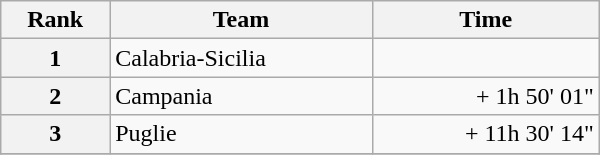<table class="wikitable" style="width:25em;margin-bottom:0;">
<tr>
<th>Rank</th>
<th>Team</th>
<th>Time</th>
</tr>
<tr>
<th style="text-align:center">1</th>
<td>Calabria-Sicilia</td>
<td align="right"></td>
</tr>
<tr>
<th style="text-align:center">2</th>
<td>Campania</td>
<td align="right">+ 1h 50' 01"</td>
</tr>
<tr>
<th style="text-align:center">3</th>
<td>Puglie</td>
<td align="right">+ 11h 30' 14"</td>
</tr>
<tr>
</tr>
</table>
